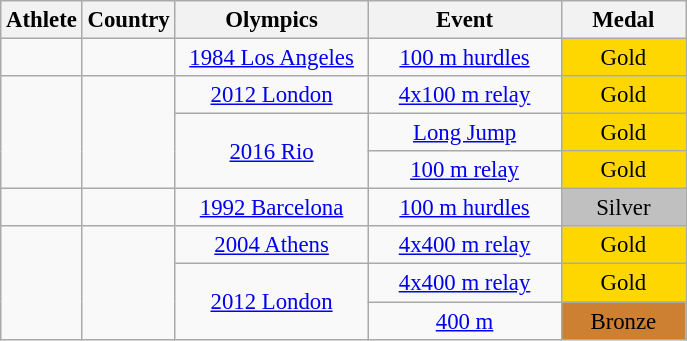<table class="wikitable" style="font-size:95%">
<tr>
<th>Athlete</th>
<th>Country</th>
<th style="width:8em">Olympics</th>
<th style="width:8em">Event</th>
<th style="width:5em">Medal</th>
</tr>
<tr align=center>
<td></td>
<td></td>
<td><a href='#'>1984 Los Angeles</a></td>
<td><a href='#'>100 m hurdles</a></td>
<td bgcolor=gold>Gold</td>
</tr>
<tr align=center>
<td rowspan="3"></td>
<td rowspan="3"></td>
<td><a href='#'>2012 London</a></td>
<td><a href='#'>4x100 m relay</a></td>
<td bgcolor=gold>Gold</td>
</tr>
<tr align=center>
<td rowspan="2"><a href='#'>2016 Rio</a></td>
<td><a href='#'>Long Jump</a></td>
<td bgcolor=gold>Gold</td>
</tr>
<tr align=center>
<td><a href='#'>100 m relay</a></td>
<td bgcolor=gold>Gold</td>
</tr>
<tr align=center>
<td></td>
<td></td>
<td><a href='#'>1992 Barcelona</a></td>
<td><a href='#'>100 m hurdles</a></td>
<td bgcolor=silver>Silver</td>
</tr>
<tr align=center>
<td rowspan=3></td>
<td rowspan="3"></td>
<td><a href='#'>2004 Athens</a></td>
<td><a href='#'>4x400 m relay</a></td>
<td bgcolor=gold>Gold</td>
</tr>
<tr align=center>
<td rowspan=2><a href='#'>2012 London</a></td>
<td><a href='#'>4x400 m relay</a></td>
<td bgcolor=gold>Gold</td>
</tr>
<tr align=center>
<td><a href='#'>400 m</a></td>
<td bgcolor="#cd7f32">Bronze</td>
</tr>
</table>
